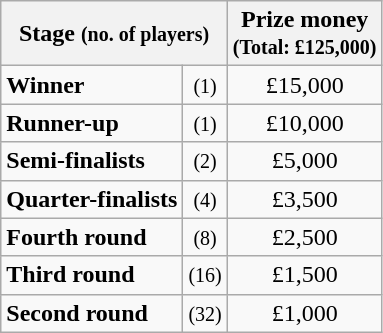<table class="wikitable">
<tr>
<th colspan=2>Stage <small>(no. of players)</small></th>
<th>Prize money<br><small>(Total: £125,000)</small></th>
</tr>
<tr>
<td><strong>Winner</strong></td>
<td align=center><small>(1)</small></td>
<td align=center>£15,000</td>
</tr>
<tr>
<td><strong>Runner-up</strong></td>
<td align=center><small>(1)</small></td>
<td align=center>£10,000</td>
</tr>
<tr>
<td><strong>Semi-finalists</strong></td>
<td align=center><small>(2)</small></td>
<td align=center>£5,000</td>
</tr>
<tr>
<td><strong>Quarter-finalists</strong></td>
<td align=center><small>(4)</small></td>
<td align=center>£3,500</td>
</tr>
<tr>
<td><strong>Fourth round</strong></td>
<td align=center><small>(8)</small></td>
<td align=center>£2,500</td>
</tr>
<tr>
<td><strong>Third round</strong></td>
<td align=center><small>(16)</small></td>
<td align=center>£1,500</td>
</tr>
<tr>
<td><strong>Second round</strong></td>
<td align=center><small>(32)</small></td>
<td align=center>£1,000</td>
</tr>
</table>
